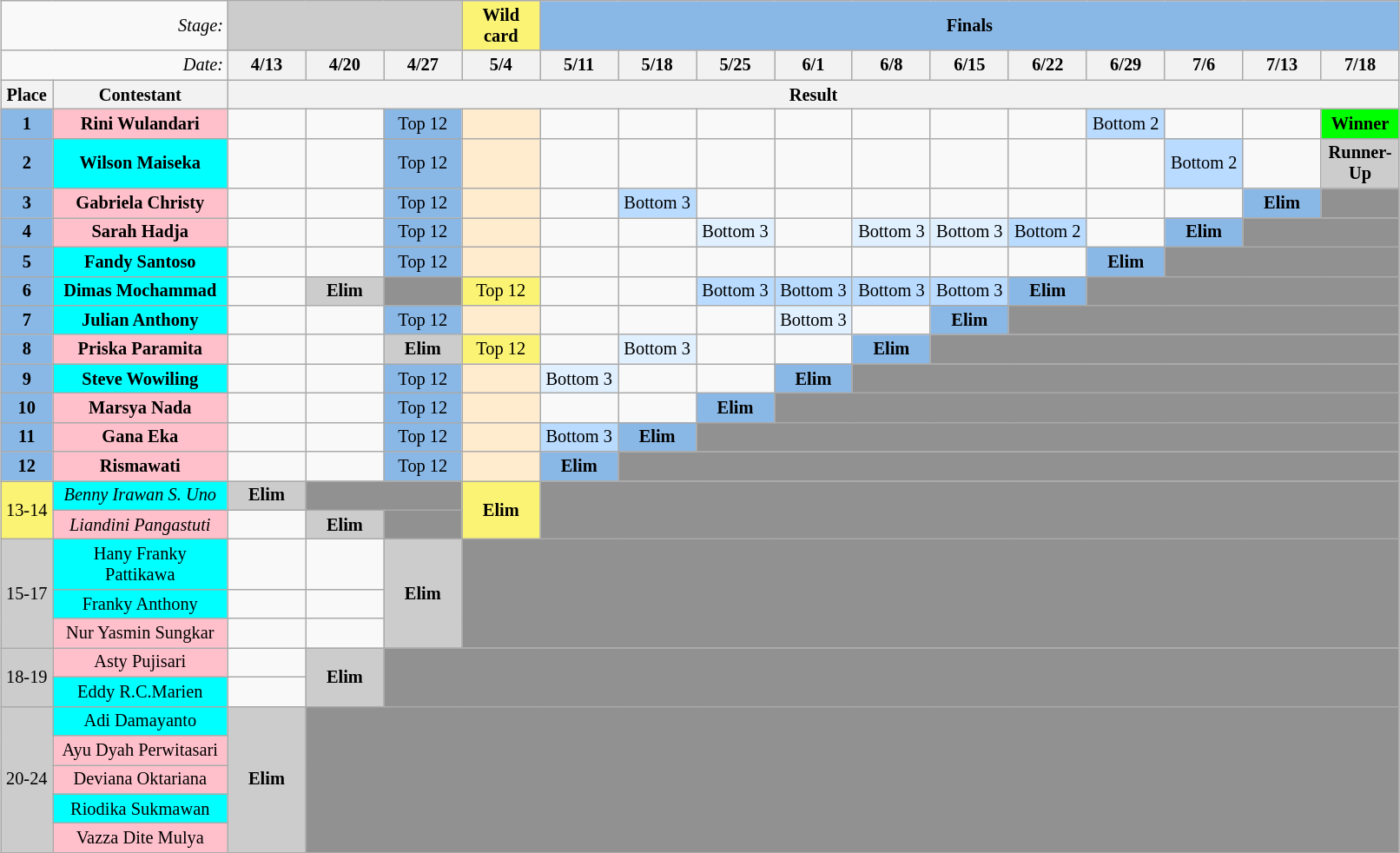<table class="wikitable" style="margin:1em auto; text-align:center; font-size:85%; width:85%">
<tr>
<td colspan="2" style="text-align:right;"><em>Stage:</em></td>
<td colspan="3" style="background:#ccc;"><strong></strong></td>
<td style="background:#fbf373;"><strong>Wild card</strong></td>
<td colspan="40" style="background:#8ab8e6;"><strong>Finals</strong></td>
</tr>
<tr>
<td colspan="2" style="text-align:right;"><em>Date:</em></td>
<th style="width:50px">4/13</th>
<th style="width:50px">4/20</th>
<th style="width:50px">4/27</th>
<th style="width:50px">5/4</th>
<th style="width:50px">5/11</th>
<th style="width:50px">5/18</th>
<th style="width:50px">5/25</th>
<th style="width:50px">6/1</th>
<th style="width:50px">6/8</th>
<th style="width:50px">6/15</th>
<th style="width:50px">6/22</th>
<th style="width:50px">6/29</th>
<th style="width:50px">7/6</th>
<th style="width:50px">7/13</th>
<th style="width:50px">7/18</th>
</tr>
<tr>
<th style="width:30px">Place</th>
<th style="width:120px">Contestant</th>
<th colspan="33">Result</th>
</tr>
<tr>
<td style="background:#8ab8e6;"><strong>1</strong></td>
<td style="background:pink;"><strong>Rini Wulandari</strong></td>
<td></td>
<td></td>
<td style="background:#8ab8e6;">Top 12</td>
<td style="background:#ffebcd"></td>
<td></td>
<td></td>
<td></td>
<td></td>
<td></td>
<td></td>
<td></td>
<td style="background:#b8dbff;">Bottom 2</td>
<td></td>
<td></td>
<td style="background:lime;"><strong>Winner</strong></td>
</tr>
<tr>
<td style="background:#8ab8e6;"><strong>2</strong></td>
<td style="background:cyan;"><strong>Wilson Maiseka</strong></td>
<td></td>
<td></td>
<td style="background:#8ab8e6;">Top 12</td>
<td style="background:#ffebcd"></td>
<td></td>
<td></td>
<td></td>
<td></td>
<td></td>
<td></td>
<td></td>
<td></td>
<td style="background:#b8dbff;">Bottom 2</td>
<td></td>
<td style="background:#ccc;"><strong>Runner-Up</strong></td>
</tr>
<tr>
<td style="background:#8ab8e6;"><strong>3</strong></td>
<td style="background:pink;"><strong>Gabriela Christy</strong></td>
<td></td>
<td></td>
<td style="background:#8ab8e6;">Top 12</td>
<td style="background:#ffebcd"></td>
<td></td>
<td style="background:#b8dbff;">Bottom 3</td>
<td></td>
<td></td>
<td></td>
<td></td>
<td></td>
<td></td>
<td></td>
<td style="background:#8ab8e6;"><strong>Elim</strong></td>
<td style="background:#919191;" colspan="4"></td>
</tr>
<tr>
<td style="background:#8ab8e6;"><strong>4</strong></td>
<td style="background:pink;"><strong>Sarah Hadja</strong></td>
<td></td>
<td></td>
<td style="background:#8ab8e6;">Top 12</td>
<td style="background:#ffebcd"></td>
<td></td>
<td></td>
<td style="background:#e0f0ff;">Bottom 3</td>
<td></td>
<td style="background:#e0f0ff;">Bottom 3</td>
<td style="background:#e0f0ff;">Bottom 3</td>
<td style="background:#b8dbff;">Bottom 2</td>
<td></td>
<td style="background:#8ab8e6;"><strong>Elim</strong></td>
<td style="background:#919191;" colspan="34"></td>
</tr>
<tr>
<td style="background:#8ab8e6;"><strong>5</strong></td>
<td style="background:cyan;"><strong>Fandy Santoso</strong></td>
<td></td>
<td></td>
<td style="background:#8ab8e6;">Top 12</td>
<td style="background:#ffebcd"></td>
<td></td>
<td></td>
<td></td>
<td></td>
<td></td>
<td></td>
<td></td>
<td style="background:#8ab8e6;"><strong>Elim</strong></td>
<td style="background:#919191;" colspan="34"></td>
</tr>
<tr>
<td style="background:#8ab8e6;"><strong>6</strong></td>
<td style="background:cyan;"><strong>Dimas Mochammad</strong></td>
<td></td>
<td style="background:#ccc;"><strong>Elim</strong></td>
<td style="background:#919191;" colspan="1"></td>
<td style="background:#fbf373;">Top 12</td>
<td></td>
<td></td>
<td style="background:#b8dbff;">Bottom 3</td>
<td style="background:#b8dbff;">Bottom 3</td>
<td style="background:#b8dbff;">Bottom 3</td>
<td style="background:#b8dbff;">Bottom 3</td>
<td style="background:#8ab8e6;"><strong>Elim</strong></td>
<td style="background:#919191;" colspan="43"></td>
</tr>
<tr>
<td style="background:#8ab8e6;"><strong>7</strong></td>
<td style="background:cyan;"><strong>Julian Anthony</strong></td>
<td></td>
<td></td>
<td style="background:#8ab8e6;">Top 12</td>
<td style="background:#ffebcd"></td>
<td></td>
<td></td>
<td></td>
<td style="background:#e0f0ff;">Bottom 3</td>
<td></td>
<td style="background:#8ab8e6;"><strong>Elim</strong></td>
<td style="background:#919191;" colspan="41"></td>
</tr>
<tr>
<td style="background:#8ab8e6;"><strong>8</strong></td>
<td style="background:pink;"><strong>Priska Paramita</strong></td>
<td></td>
<td></td>
<td style="background:#ccc;"><strong>Elim</strong></td>
<td style="background:#fbf373;">Top 12</td>
<td></td>
<td style="background:#e0f0ff;">Bottom 3</td>
<td></td>
<td></td>
<td style="background:#8ab8e6;"><strong>Elim</strong></td>
<td style="background:#919191;" colspan="42"></td>
</tr>
<tr>
<td style="background:#8ab8e6;"><strong>9</strong></td>
<td style="background:cyan;"><strong>Steve Wowiling</strong></td>
<td></td>
<td></td>
<td style="background:#8ab8e6;">Top 12</td>
<td style="background:#ffebcd"></td>
<td style="background:#e0f0ff;">Bottom 3</td>
<td></td>
<td></td>
<td style="background:#8ab8e6;"><strong>Elim</strong></td>
<td style="background:#919191;" colspan="42"></td>
</tr>
<tr>
<td style="background:#8ab8e6;"><strong>10</strong></td>
<td style="background:pink;"><strong>Marsya Nada</strong></td>
<td></td>
<td></td>
<td style="background:#8ab8e6;">Top 12</td>
<td style="background:#ffebcd"></td>
<td></td>
<td></td>
<td style="background:#8ab8e6;"><strong>Elim</strong></td>
<td style="background:#919191;" colspan="34"></td>
</tr>
<tr>
<td style="background:#8ab8e6;"><strong>11</strong></td>
<td style="background:pink;"><strong>Gana Eka</strong></td>
<td></td>
<td></td>
<td style="background:#8ab8e6;">Top 12</td>
<td style="background:#ffebcd"></td>
<td style="background:#b8dbff;">Bottom 3</td>
<td style="background:#8ab8e6;"><strong>Elim</strong></td>
<td style="background:#919191;" colspan="43"></td>
</tr>
<tr>
<td style="background:#8ab8e6;"><strong>12</strong></td>
<td style="background:pink;"><strong>Rismawati</strong></td>
<td></td>
<td></td>
<td style="background:#8ab8e6;">Top 12</td>
<td style="background:#ffebcd"></td>
<td style="background:#8ab8e6;"><strong>Elim</strong></td>
<td style="background:#919191;" colspan="33"></td>
</tr>
<tr>
<td rowspan="2" style="background:#fbf373;">13-14</td>
<td style="background:cyan;"><em>Benny Irawan S. Uno</em></td>
<td style="background:#ccc;"><strong>Elim</strong></td>
<td style="background:#919191;" colspan="2"></td>
<td style="background:#fbf373;" rowspan="2"><strong>Elim</strong></td>
<td style="background:#919191;" colspan="30" rowspan="2"></td>
</tr>
<tr>
<td style="background:pink;"><em>Liandini Pangastuti</em></td>
<td></td>
<td style="background:#ccc;"><strong>Elim</strong></td>
<td style="background:#919191;" colspan="1"></td>
</tr>
<tr>
<td rowspan="3" style="background:#ccc;">15-17</td>
<td style="background:cyan;">Hany Franky Pattikawa</td>
<td></td>
<td></td>
<td style="background:#ccc;" rowspan="3"><strong>Elim</strong></td>
<td style="background:#919191;" colspan="32" rowspan="3"></td>
</tr>
<tr>
<td style="background:cyan;">Franky Anthony</td>
<td></td>
<td></td>
</tr>
<tr>
<td style="background:pink;">Nur Yasmin Sungkar</td>
<td></td>
<td></td>
</tr>
<tr>
<td rowspan="2" style="background:#ccc;">18-19</td>
<td style="background:pink;">Asty Pujisari</td>
<td></td>
<td style="background:#ccc;" rowspan="2"><strong>Elim</strong></td>
<td style="background:#919191;" colspan="33" rowspan="2"></td>
</tr>
<tr>
<td style="background:cyan;">Eddy R.C.Marien</td>
<td></td>
</tr>
<tr>
<td rowspan="5" style="background:#ccc;">20-24</td>
<td style="background:cyan;">Adi Damayanto</td>
<td style="background:#ccc;" rowspan="5"><strong>Elim</strong></td>
<td style="background:#919191;" colspan="33" rowspan="5"></td>
</tr>
<tr>
<td style="background:pink;">Ayu Dyah  Perwitasari</td>
</tr>
<tr>
<td style="background:pink;">Deviana Oktariana</td>
</tr>
<tr>
<td style="background:cyan;">Riodika Sukmawan</td>
</tr>
<tr>
<td style="background:pink;">Vazza Dite Mulya</td>
</tr>
<tr>
</tr>
</table>
